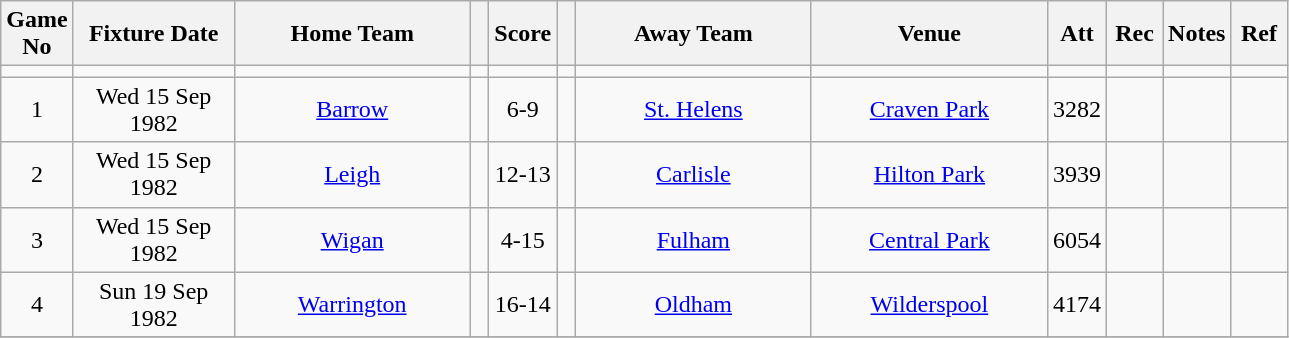<table class="wikitable" style="text-align:center;">
<tr>
<th width=20 abbr="No">Game No</th>
<th width=100 abbr="Date">Fixture Date</th>
<th width=150 abbr="Home Team">Home Team</th>
<th width=5 abbr="space"></th>
<th width=20 abbr="Score">Score</th>
<th width=5 abbr="space"></th>
<th width=150 abbr="Away Team">Away Team</th>
<th width=150 abbr="Venue">Venue</th>
<th width=30 abbr="Att">Att</th>
<th width=30 abbr="Rec">Rec</th>
<th width=20 abbr="Notes">Notes</th>
<th width=30 abbr="Ref">Ref</th>
</tr>
<tr>
<td></td>
<td></td>
<td></td>
<td></td>
<td></td>
<td></td>
<td></td>
<td></td>
<td></td>
<td></td>
<td></td>
</tr>
<tr>
<td>1</td>
<td>Wed 15 Sep 1982</td>
<td><a href='#'>Barrow</a></td>
<td></td>
<td>6-9</td>
<td></td>
<td><a href='#'>St. Helens</a></td>
<td><a href='#'>Craven Park</a></td>
<td>3282</td>
<td></td>
<td></td>
<td></td>
</tr>
<tr>
<td>2</td>
<td>Wed 15 Sep 1982</td>
<td><a href='#'>Leigh</a></td>
<td></td>
<td>12-13</td>
<td></td>
<td><a href='#'>Carlisle</a></td>
<td><a href='#'>Hilton Park</a></td>
<td>3939</td>
<td></td>
<td></td>
<td></td>
</tr>
<tr>
<td>3</td>
<td>Wed 15 Sep 1982</td>
<td><a href='#'>Wigan</a></td>
<td></td>
<td>4-15</td>
<td></td>
<td><a href='#'>Fulham</a></td>
<td><a href='#'>Central Park</a></td>
<td>6054</td>
<td></td>
<td></td>
<td></td>
</tr>
<tr>
<td>4</td>
<td>Sun 19 Sep 1982</td>
<td><a href='#'>Warrington</a></td>
<td></td>
<td>16-14</td>
<td></td>
<td><a href='#'>Oldham</a></td>
<td><a href='#'>Wilderspool</a></td>
<td>4174</td>
<td></td>
<td></td>
<td></td>
</tr>
<tr>
</tr>
</table>
